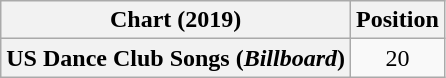<table class="wikitable plainrowheaders" style="text-align:center">
<tr>
<th scope="col">Chart (2019)</th>
<th scope="col">Position</th>
</tr>
<tr>
<th scope="row">US Dance Club Songs (<em>Billboard</em>)</th>
<td>20</td>
</tr>
</table>
